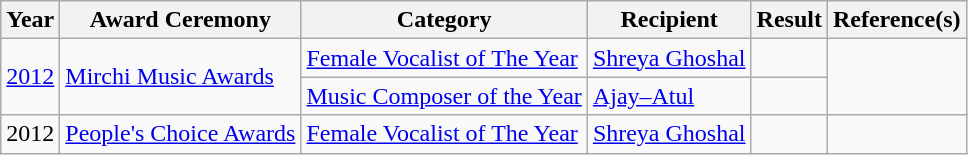<table class="wikitable">
<tr>
<th>Year</th>
<th>Award Ceremony</th>
<th>Category</th>
<th>Recipient</th>
<th>Result</th>
<th>Reference(s)</th>
</tr>
<tr>
<td rowspan="2"><a href='#'>2012</a></td>
<td rowspan="2"><a href='#'>Mirchi Music Awards</a></td>
<td><a href='#'>Female Vocalist of The Year</a></td>
<td><a href='#'>Shreya Ghoshal</a></td>
<td></td>
<td rowspan="2"></td>
</tr>
<tr>
<td><a href='#'>Music Composer of the Year</a></td>
<td><a href='#'>Ajay–Atul</a></td>
<td></td>
</tr>
<tr>
<td rowspan="2">2012</td>
<td rowspan="2"><a href='#'>People's Choice Awards</a></td>
<td><a href='#'>Female Vocalist of The Year</a></td>
<td><a href='#'>Shreya Ghoshal</a></td>
<td></td>
<td rowspan="2"></td>
</tr>
</table>
